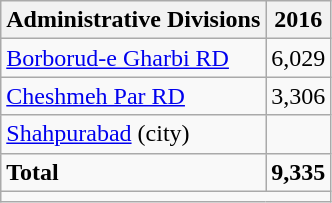<table class="wikitable">
<tr>
<th>Administrative Divisions</th>
<th>2016</th>
</tr>
<tr>
<td><a href='#'>Borborud-e Gharbi RD</a></td>
<td style="text-align: right;">6,029</td>
</tr>
<tr>
<td><a href='#'>Cheshmeh Par RD</a></td>
<td style="text-align: right;">3,306</td>
</tr>
<tr>
<td><a href='#'>Shahpurabad</a> (city)</td>
<td style="text-align: right;"></td>
</tr>
<tr>
<td><strong>Total</strong></td>
<td style="text-align: right;"><strong>9,335</strong></td>
</tr>
<tr>
<td colspan=2></td>
</tr>
</table>
